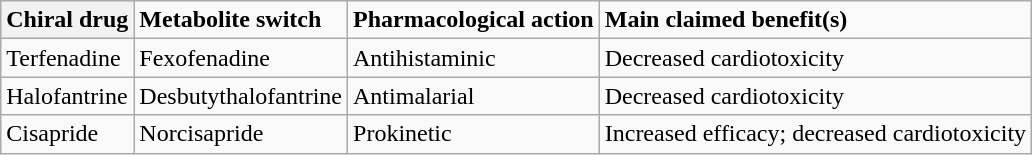<table class="wikitable">
<tr>
<th>Chiral drug</th>
<td><strong>Metabolite  switch</strong></td>
<td><strong>Pharmacological action</strong></td>
<td><strong>Main claimed benefit(s)</strong></td>
</tr>
<tr>
<td>Terfenadine</td>
<td>Fexofenadine</td>
<td>Antihistaminic</td>
<td>Decreased cardiotoxicity</td>
</tr>
<tr>
<td>Halofantrine</td>
<td>Desbutythalofantrine</td>
<td>Antimalarial</td>
<td>Decreased cardiotoxicity</td>
</tr>
<tr>
<td>Cisapride</td>
<td>Norcisapride</td>
<td>Prokinetic</td>
<td>Increased efficacy; decreased cardiotoxicity</td>
</tr>
</table>
